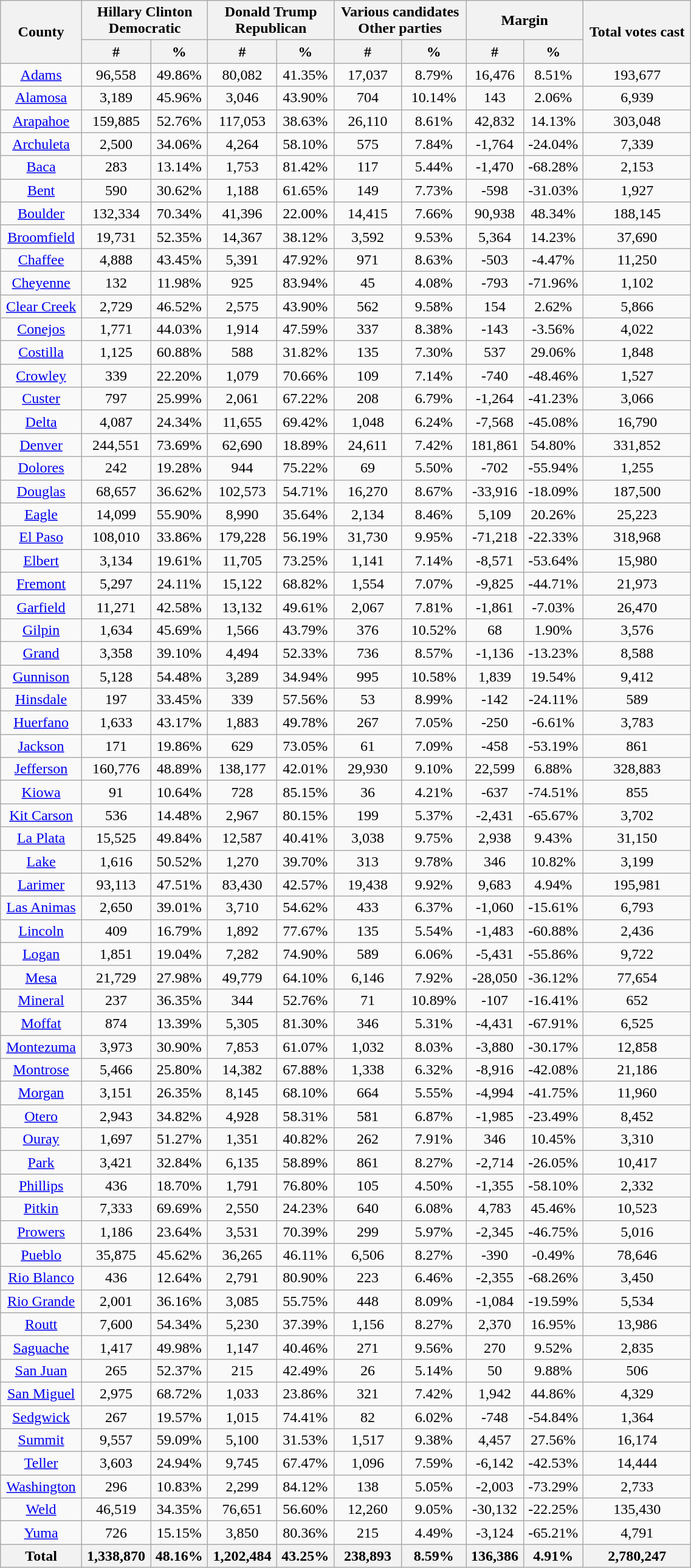<table width="60%"  class="wikitable sortable" style="text-align:center">
<tr>
<th style="text-align:center;" rowspan="2">County</th>
<th style="text-align:center;" colspan="2">Hillary Clinton<br>Democratic</th>
<th style="text-align:center;" colspan="2">Donald Trump<br>Republican</th>
<th style="text-align:center;" colspan="2">Various candidates<br>Other parties</th>
<th style="text-align:center;" colspan="2">Margin</th>
<th style="text-align:center;" rowspan="2">Total votes cast</th>
</tr>
<tr>
<th style="text-align:center;" data-sort-type="number">#</th>
<th style="text-align:center;" data-sort-type="number">%</th>
<th style="text-align:center;" data-sort-type="number">#</th>
<th style="text-align:center;" data-sort-type="number">%</th>
<th style="text-align:center;" data-sort-type="number">#</th>
<th style="text-align:center;" data-sort-type="number">%</th>
<th style="text-align:center;" data-sort-type="number">#</th>
<th style="text-align:center;" data-sort-type="number">%</th>
</tr>
<tr style="text-align:center;">
<td><a href='#'>Adams</a></td>
<td>96,558</td>
<td>49.86%</td>
<td>80,082</td>
<td>41.35%</td>
<td>17,037</td>
<td>8.79%</td>
<td>16,476</td>
<td>8.51%</td>
<td>193,677</td>
</tr>
<tr style="text-align:center;">
<td><a href='#'>Alamosa</a></td>
<td>3,189</td>
<td>45.96%</td>
<td>3,046</td>
<td>43.90%</td>
<td>704</td>
<td>10.14%</td>
<td>143</td>
<td>2.06%</td>
<td>6,939</td>
</tr>
<tr style="text-align:center;">
<td><a href='#'>Arapahoe</a></td>
<td>159,885</td>
<td>52.76%</td>
<td>117,053</td>
<td>38.63%</td>
<td>26,110</td>
<td>8.61%</td>
<td>42,832</td>
<td>14.13%</td>
<td>303,048</td>
</tr>
<tr style="text-align:center;">
<td><a href='#'>Archuleta</a></td>
<td>2,500</td>
<td>34.06%</td>
<td>4,264</td>
<td>58.10%</td>
<td>575</td>
<td>7.84%</td>
<td>-1,764</td>
<td>-24.04%</td>
<td>7,339</td>
</tr>
<tr style="text-align:center;">
<td><a href='#'>Baca</a></td>
<td>283</td>
<td>13.14%</td>
<td>1,753</td>
<td>81.42%</td>
<td>117</td>
<td>5.44%</td>
<td>-1,470</td>
<td>-68.28%</td>
<td>2,153</td>
</tr>
<tr style="text-align:center;">
<td><a href='#'>Bent</a></td>
<td>590</td>
<td>30.62%</td>
<td>1,188</td>
<td>61.65%</td>
<td>149</td>
<td>7.73%</td>
<td>-598</td>
<td>-31.03%</td>
<td>1,927</td>
</tr>
<tr style="text-align:center;">
<td><a href='#'>Boulder</a></td>
<td>132,334</td>
<td>70.34%</td>
<td>41,396</td>
<td>22.00%</td>
<td>14,415</td>
<td>7.66%</td>
<td>90,938</td>
<td>48.34%</td>
<td>188,145</td>
</tr>
<tr style="text-align:center;">
<td><a href='#'>Broomfield</a></td>
<td>19,731</td>
<td>52.35%</td>
<td>14,367</td>
<td>38.12%</td>
<td>3,592</td>
<td>9.53%</td>
<td>5,364</td>
<td>14.23%</td>
<td>37,690</td>
</tr>
<tr style="text-align:center;">
<td><a href='#'>Chaffee</a></td>
<td>4,888</td>
<td>43.45%</td>
<td>5,391</td>
<td>47.92%</td>
<td>971</td>
<td>8.63%</td>
<td>-503</td>
<td>-4.47%</td>
<td>11,250</td>
</tr>
<tr style="text-align:center;">
<td><a href='#'>Cheyenne</a></td>
<td>132</td>
<td>11.98%</td>
<td>925</td>
<td>83.94%</td>
<td>45</td>
<td>4.08%</td>
<td>-793</td>
<td>-71.96%</td>
<td>1,102</td>
</tr>
<tr style="text-align:center;">
<td><a href='#'>Clear Creek</a></td>
<td>2,729</td>
<td>46.52%</td>
<td>2,575</td>
<td>43.90%</td>
<td>562</td>
<td>9.58%</td>
<td>154</td>
<td>2.62%</td>
<td>5,866</td>
</tr>
<tr style="text-align:center;">
<td><a href='#'>Conejos</a></td>
<td>1,771</td>
<td>44.03%</td>
<td>1,914</td>
<td>47.59%</td>
<td>337</td>
<td>8.38%</td>
<td>-143</td>
<td>-3.56%</td>
<td>4,022</td>
</tr>
<tr style="text-align:center;">
<td><a href='#'>Costilla</a></td>
<td>1,125</td>
<td>60.88%</td>
<td>588</td>
<td>31.82%</td>
<td>135</td>
<td>7.30%</td>
<td>537</td>
<td>29.06%</td>
<td>1,848</td>
</tr>
<tr style="text-align:center;">
<td><a href='#'>Crowley</a></td>
<td>339</td>
<td>22.20%</td>
<td>1,079</td>
<td>70.66%</td>
<td>109</td>
<td>7.14%</td>
<td>-740</td>
<td>-48.46%</td>
<td>1,527</td>
</tr>
<tr style="text-align:center;">
<td><a href='#'>Custer</a></td>
<td>797</td>
<td>25.99%</td>
<td>2,061</td>
<td>67.22%</td>
<td>208</td>
<td>6.79%</td>
<td>-1,264</td>
<td>-41.23%</td>
<td>3,066</td>
</tr>
<tr style="text-align:center;">
<td><a href='#'>Delta</a></td>
<td>4,087</td>
<td>24.34%</td>
<td>11,655</td>
<td>69.42%</td>
<td>1,048</td>
<td>6.24%</td>
<td>-7,568</td>
<td>-45.08%</td>
<td>16,790</td>
</tr>
<tr style="text-align:center;">
<td><a href='#'>Denver</a></td>
<td>244,551</td>
<td>73.69%</td>
<td>62,690</td>
<td>18.89%</td>
<td>24,611</td>
<td>7.42%</td>
<td>181,861</td>
<td>54.80%</td>
<td>331,852</td>
</tr>
<tr style="text-align:center;">
<td><a href='#'>Dolores</a></td>
<td>242</td>
<td>19.28%</td>
<td>944</td>
<td>75.22%</td>
<td>69</td>
<td>5.50%</td>
<td>-702</td>
<td>-55.94%</td>
<td>1,255</td>
</tr>
<tr style="text-align:center;">
<td><a href='#'>Douglas</a></td>
<td>68,657</td>
<td>36.62%</td>
<td>102,573</td>
<td>54.71%</td>
<td>16,270</td>
<td>8.67%</td>
<td>-33,916</td>
<td>-18.09%</td>
<td>187,500</td>
</tr>
<tr style="text-align:center;">
<td><a href='#'>Eagle</a></td>
<td>14,099</td>
<td>55.90%</td>
<td>8,990</td>
<td>35.64%</td>
<td>2,134</td>
<td>8.46%</td>
<td>5,109</td>
<td>20.26%</td>
<td>25,223</td>
</tr>
<tr style="text-align:center;">
<td><a href='#'>El Paso</a></td>
<td>108,010</td>
<td>33.86%</td>
<td>179,228</td>
<td>56.19%</td>
<td>31,730</td>
<td>9.95%</td>
<td>-71,218</td>
<td>-22.33%</td>
<td>318,968</td>
</tr>
<tr style="text-align:center;">
<td><a href='#'>Elbert</a></td>
<td>3,134</td>
<td>19.61%</td>
<td>11,705</td>
<td>73.25%</td>
<td>1,141</td>
<td>7.14%</td>
<td>-8,571</td>
<td>-53.64%</td>
<td>15,980</td>
</tr>
<tr style="text-align:center;">
<td><a href='#'>Fremont</a></td>
<td>5,297</td>
<td>24.11%</td>
<td>15,122</td>
<td>68.82%</td>
<td>1,554</td>
<td>7.07%</td>
<td>-9,825</td>
<td>-44.71%</td>
<td>21,973</td>
</tr>
<tr style="text-align:center;">
<td><a href='#'>Garfield</a></td>
<td>11,271</td>
<td>42.58%</td>
<td>13,132</td>
<td>49.61%</td>
<td>2,067</td>
<td>7.81%</td>
<td>-1,861</td>
<td>-7.03%</td>
<td>26,470</td>
</tr>
<tr style="text-align:center;">
<td><a href='#'>Gilpin</a></td>
<td>1,634</td>
<td>45.69%</td>
<td>1,566</td>
<td>43.79%</td>
<td>376</td>
<td>10.52%</td>
<td>68</td>
<td>1.90%</td>
<td>3,576</td>
</tr>
<tr style="text-align:center;">
<td><a href='#'>Grand</a></td>
<td>3,358</td>
<td>39.10%</td>
<td>4,494</td>
<td>52.33%</td>
<td>736</td>
<td>8.57%</td>
<td>-1,136</td>
<td>-13.23%</td>
<td>8,588</td>
</tr>
<tr style="text-align:center;">
<td><a href='#'>Gunnison</a></td>
<td>5,128</td>
<td>54.48%</td>
<td>3,289</td>
<td>34.94%</td>
<td>995</td>
<td>10.58%</td>
<td>1,839</td>
<td>19.54%</td>
<td>9,412</td>
</tr>
<tr style="text-align:center;">
<td><a href='#'>Hinsdale</a></td>
<td>197</td>
<td>33.45%</td>
<td>339</td>
<td>57.56%</td>
<td>53</td>
<td>8.99%</td>
<td>-142</td>
<td>-24.11%</td>
<td>589</td>
</tr>
<tr style="text-align:center;">
<td><a href='#'>Huerfano</a></td>
<td>1,633</td>
<td>43.17%</td>
<td>1,883</td>
<td>49.78%</td>
<td>267</td>
<td>7.05%</td>
<td>-250</td>
<td>-6.61%</td>
<td>3,783</td>
</tr>
<tr style="text-align:center;">
<td><a href='#'>Jackson</a></td>
<td>171</td>
<td>19.86%</td>
<td>629</td>
<td>73.05%</td>
<td>61</td>
<td>7.09%</td>
<td>-458</td>
<td>-53.19%</td>
<td>861</td>
</tr>
<tr style="text-align:center;">
<td><a href='#'>Jefferson</a></td>
<td>160,776</td>
<td>48.89%</td>
<td>138,177</td>
<td>42.01%</td>
<td>29,930</td>
<td>9.10%</td>
<td>22,599</td>
<td>6.88%</td>
<td>328,883</td>
</tr>
<tr style="text-align:center;">
<td><a href='#'>Kiowa</a></td>
<td>91</td>
<td>10.64%</td>
<td>728</td>
<td>85.15%</td>
<td>36</td>
<td>4.21%</td>
<td>-637</td>
<td>-74.51%</td>
<td>855</td>
</tr>
<tr style="text-align:center;">
<td><a href='#'>Kit Carson</a></td>
<td>536</td>
<td>14.48%</td>
<td>2,967</td>
<td>80.15%</td>
<td>199</td>
<td>5.37%</td>
<td>-2,431</td>
<td>-65.67%</td>
<td>3,702</td>
</tr>
<tr style="text-align:center;">
<td><a href='#'>La Plata</a></td>
<td>15,525</td>
<td>49.84%</td>
<td>12,587</td>
<td>40.41%</td>
<td>3,038</td>
<td>9.75%</td>
<td>2,938</td>
<td>9.43%</td>
<td>31,150</td>
</tr>
<tr style="text-align:center;">
<td><a href='#'>Lake</a></td>
<td>1,616</td>
<td>50.52%</td>
<td>1,270</td>
<td>39.70%</td>
<td>313</td>
<td>9.78%</td>
<td>346</td>
<td>10.82%</td>
<td>3,199</td>
</tr>
<tr style="text-align:center;">
<td><a href='#'>Larimer</a></td>
<td>93,113</td>
<td>47.51%</td>
<td>83,430</td>
<td>42.57%</td>
<td>19,438</td>
<td>9.92%</td>
<td>9,683</td>
<td>4.94%</td>
<td>195,981</td>
</tr>
<tr style="text-align:center;">
<td><a href='#'>Las Animas</a></td>
<td>2,650</td>
<td>39.01%</td>
<td>3,710</td>
<td>54.62%</td>
<td>433</td>
<td>6.37%</td>
<td>-1,060</td>
<td>-15.61%</td>
<td>6,793</td>
</tr>
<tr style="text-align:center;">
<td><a href='#'>Lincoln</a></td>
<td>409</td>
<td>16.79%</td>
<td>1,892</td>
<td>77.67%</td>
<td>135</td>
<td>5.54%</td>
<td>-1,483</td>
<td>-60.88%</td>
<td>2,436</td>
</tr>
<tr style="text-align:center;">
<td><a href='#'>Logan</a></td>
<td>1,851</td>
<td>19.04%</td>
<td>7,282</td>
<td>74.90%</td>
<td>589</td>
<td>6.06%</td>
<td>-5,431</td>
<td>-55.86%</td>
<td>9,722</td>
</tr>
<tr style="text-align:center;">
<td><a href='#'>Mesa</a></td>
<td>21,729</td>
<td>27.98%</td>
<td>49,779</td>
<td>64.10%</td>
<td>6,146</td>
<td>7.92%</td>
<td>-28,050</td>
<td>-36.12%</td>
<td>77,654</td>
</tr>
<tr style="text-align:center;">
<td><a href='#'>Mineral</a></td>
<td>237</td>
<td>36.35%</td>
<td>344</td>
<td>52.76%</td>
<td>71</td>
<td>10.89%</td>
<td>-107</td>
<td>-16.41%</td>
<td>652</td>
</tr>
<tr style="text-align:center;">
<td><a href='#'>Moffat</a></td>
<td>874</td>
<td>13.39%</td>
<td>5,305</td>
<td>81.30%</td>
<td>346</td>
<td>5.31%</td>
<td>-4,431</td>
<td>-67.91%</td>
<td>6,525</td>
</tr>
<tr style="text-align:center;">
<td><a href='#'>Montezuma</a></td>
<td>3,973</td>
<td>30.90%</td>
<td>7,853</td>
<td>61.07%</td>
<td>1,032</td>
<td>8.03%</td>
<td>-3,880</td>
<td>-30.17%</td>
<td>12,858</td>
</tr>
<tr style="text-align:center;">
<td><a href='#'>Montrose</a></td>
<td>5,466</td>
<td>25.80%</td>
<td>14,382</td>
<td>67.88%</td>
<td>1,338</td>
<td>6.32%</td>
<td>-8,916</td>
<td>-42.08%</td>
<td>21,186</td>
</tr>
<tr style="text-align:center;">
<td><a href='#'>Morgan</a></td>
<td>3,151</td>
<td>26.35%</td>
<td>8,145</td>
<td>68.10%</td>
<td>664</td>
<td>5.55%</td>
<td>-4,994</td>
<td>-41.75%</td>
<td>11,960</td>
</tr>
<tr style="text-align:center;">
<td><a href='#'>Otero</a></td>
<td>2,943</td>
<td>34.82%</td>
<td>4,928</td>
<td>58.31%</td>
<td>581</td>
<td>6.87%</td>
<td>-1,985</td>
<td>-23.49%</td>
<td>8,452</td>
</tr>
<tr style="text-align:center;">
<td><a href='#'>Ouray</a></td>
<td>1,697</td>
<td>51.27%</td>
<td>1,351</td>
<td>40.82%</td>
<td>262</td>
<td>7.91%</td>
<td>346</td>
<td>10.45%</td>
<td>3,310</td>
</tr>
<tr style="text-align:center;">
<td><a href='#'>Park</a></td>
<td>3,421</td>
<td>32.84%</td>
<td>6,135</td>
<td>58.89%</td>
<td>861</td>
<td>8.27%</td>
<td>-2,714</td>
<td>-26.05%</td>
<td>10,417</td>
</tr>
<tr style="text-align:center;">
<td><a href='#'>Phillips</a></td>
<td>436</td>
<td>18.70%</td>
<td>1,791</td>
<td>76.80%</td>
<td>105</td>
<td>4.50%</td>
<td>-1,355</td>
<td>-58.10%</td>
<td>2,332</td>
</tr>
<tr style="text-align:center;">
<td><a href='#'>Pitkin</a></td>
<td>7,333</td>
<td>69.69%</td>
<td>2,550</td>
<td>24.23%</td>
<td>640</td>
<td>6.08%</td>
<td>4,783</td>
<td>45.46%</td>
<td>10,523</td>
</tr>
<tr style="text-align:center;">
<td><a href='#'>Prowers</a></td>
<td>1,186</td>
<td>23.64%</td>
<td>3,531</td>
<td>70.39%</td>
<td>299</td>
<td>5.97%</td>
<td>-2,345</td>
<td>-46.75%</td>
<td>5,016</td>
</tr>
<tr style="text-align:center;">
<td><a href='#'>Pueblo</a></td>
<td>35,875</td>
<td>45.62%</td>
<td>36,265</td>
<td>46.11%</td>
<td>6,506</td>
<td>8.27%</td>
<td>-390</td>
<td>-0.49%</td>
<td>78,646</td>
</tr>
<tr style="text-align:center;">
<td><a href='#'>Rio Blanco</a></td>
<td>436</td>
<td>12.64%</td>
<td>2,791</td>
<td>80.90%</td>
<td>223</td>
<td>6.46%</td>
<td>-2,355</td>
<td>-68.26%</td>
<td>3,450</td>
</tr>
<tr style="text-align:center;">
<td><a href='#'>Rio Grande</a></td>
<td>2,001</td>
<td>36.16%</td>
<td>3,085</td>
<td>55.75%</td>
<td>448</td>
<td>8.09%</td>
<td>-1,084</td>
<td>-19.59%</td>
<td>5,534</td>
</tr>
<tr style="text-align:center;">
<td><a href='#'>Routt</a></td>
<td>7,600</td>
<td>54.34%</td>
<td>5,230</td>
<td>37.39%</td>
<td>1,156</td>
<td>8.27%</td>
<td>2,370</td>
<td>16.95%</td>
<td>13,986</td>
</tr>
<tr style="text-align:center;">
<td><a href='#'>Saguache</a></td>
<td>1,417</td>
<td>49.98%</td>
<td>1,147</td>
<td>40.46%</td>
<td>271</td>
<td>9.56%</td>
<td>270</td>
<td>9.52%</td>
<td>2,835</td>
</tr>
<tr style="text-align:center;">
<td><a href='#'>San Juan</a></td>
<td>265</td>
<td>52.37%</td>
<td>215</td>
<td>42.49%</td>
<td>26</td>
<td>5.14%</td>
<td>50</td>
<td>9.88%</td>
<td>506</td>
</tr>
<tr style="text-align:center;">
<td><a href='#'>San Miguel</a></td>
<td>2,975</td>
<td>68.72%</td>
<td>1,033</td>
<td>23.86%</td>
<td>321</td>
<td>7.42%</td>
<td>1,942</td>
<td>44.86%</td>
<td>4,329</td>
</tr>
<tr style="text-align:center;">
<td><a href='#'>Sedgwick</a></td>
<td>267</td>
<td>19.57%</td>
<td>1,015</td>
<td>74.41%</td>
<td>82</td>
<td>6.02%</td>
<td>-748</td>
<td>-54.84%</td>
<td>1,364</td>
</tr>
<tr style="text-align:center;">
<td><a href='#'>Summit</a></td>
<td>9,557</td>
<td>59.09%</td>
<td>5,100</td>
<td>31.53%</td>
<td>1,517</td>
<td>9.38%</td>
<td>4,457</td>
<td>27.56%</td>
<td>16,174</td>
</tr>
<tr style="text-align:center;">
<td><a href='#'>Teller</a></td>
<td>3,603</td>
<td>24.94%</td>
<td>9,745</td>
<td>67.47%</td>
<td>1,096</td>
<td>7.59%</td>
<td>-6,142</td>
<td>-42.53%</td>
<td>14,444</td>
</tr>
<tr style="text-align:center;">
<td><a href='#'>Washington</a></td>
<td>296</td>
<td>10.83%</td>
<td>2,299</td>
<td>84.12%</td>
<td>138</td>
<td>5.05%</td>
<td>-2,003</td>
<td>-73.29%</td>
<td>2,733</td>
</tr>
<tr style="text-align:center;">
<td><a href='#'>Weld</a></td>
<td>46,519</td>
<td>34.35%</td>
<td>76,651</td>
<td>56.60%</td>
<td>12,260</td>
<td>9.05%</td>
<td>-30,132</td>
<td>-22.25%</td>
<td>135,430</td>
</tr>
<tr style="text-align:center;">
<td><a href='#'>Yuma</a></td>
<td>726</td>
<td>15.15%</td>
<td>3,850</td>
<td>80.36%</td>
<td>215</td>
<td>4.49%</td>
<td>-3,124</td>
<td>-65.21%</td>
<td>4,791</td>
</tr>
<tr>
<th>Total</th>
<th>1,338,870</th>
<th>48.16%</th>
<th>1,202,484</th>
<th>43.25%</th>
<th>238,893</th>
<th>8.59%</th>
<th>136,386</th>
<th>4.91%</th>
<th>2,780,247</th>
</tr>
</table>
